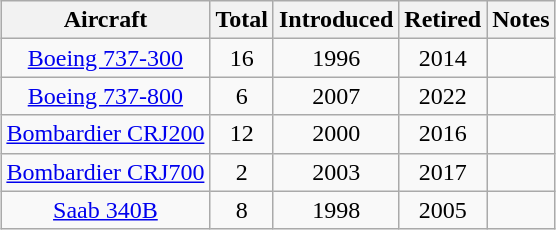<table class="wikitable" style="margin:1em auto; border-collapse:collapse;font-size: 100%;text-align:center">
<tr>
<th>Aircraft</th>
<th>Total</th>
<th>Introduced</th>
<th>Retired</th>
<th>Notes</th>
</tr>
<tr>
<td><a href='#'>Boeing 737-300</a></td>
<td>16</td>
<td>1996</td>
<td>2014</td>
<td></td>
</tr>
<tr>
<td><a href='#'>Boeing 737-800</a></td>
<td>6</td>
<td>2007</td>
<td>2022</td>
<td></td>
</tr>
<tr>
<td><a href='#'>Bombardier CRJ200</a></td>
<td>12</td>
<td>2000</td>
<td>2016</td>
<td></td>
</tr>
<tr>
<td><a href='#'>Bombardier CRJ700</a></td>
<td>2</td>
<td>2003</td>
<td>2017</td>
<td></td>
</tr>
<tr>
<td><a href='#'>Saab 340B</a></td>
<td>8</td>
<td>1998</td>
<td>2005</td>
<td></td>
</tr>
</table>
